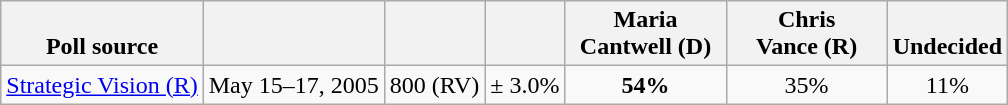<table class="wikitable" style="text-align:center">
<tr valign= bottom>
<th>Poll source</th>
<th></th>
<th></th>
<th></th>
<th style="width:100px;">Maria<br>Cantwell (D)</th>
<th style="width:100px;">Chris<br>Vance (R)</th>
<th>Undecided</th>
</tr>
<tr>
<td align=left><a href='#'>Strategic Vision (R)</a></td>
<td>May 15–17, 2005</td>
<td>800 (RV)</td>
<td>± 3.0%</td>
<td><strong>54%</strong></td>
<td>35%</td>
<td>11%</td>
</tr>
</table>
